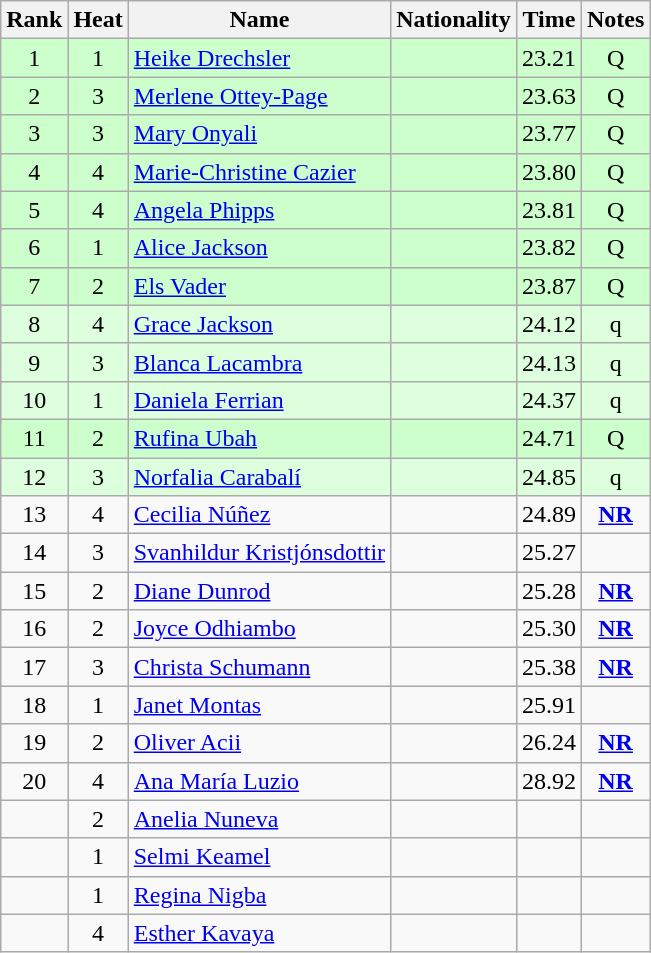<table class="wikitable sortable" style="text-align:center">
<tr>
<th>Rank</th>
<th>Heat</th>
<th>Name</th>
<th>Nationality</th>
<th>Time</th>
<th>Notes</th>
</tr>
<tr bgcolor=ccffcc>
<td>1</td>
<td>1</td>
<td align="left"><a href='#'>Heike Drechsler</a></td>
<td align=left></td>
<td>23.21</td>
<td>Q</td>
</tr>
<tr bgcolor=ccffcc>
<td>2</td>
<td>3</td>
<td align="left"><a href='#'>Merlene Ottey-Page</a></td>
<td align=left></td>
<td>23.63</td>
<td>Q</td>
</tr>
<tr bgcolor=ccffcc>
<td>3</td>
<td>3</td>
<td align="left"><a href='#'>Mary Onyali</a></td>
<td align=left></td>
<td>23.77</td>
<td>Q</td>
</tr>
<tr bgcolor=ccffcc>
<td>4</td>
<td>4</td>
<td align="left"><a href='#'>Marie-Christine Cazier</a></td>
<td align=left></td>
<td>23.80</td>
<td>Q</td>
</tr>
<tr bgcolor=ccffcc>
<td>5</td>
<td>4</td>
<td align="left"><a href='#'>Angela Phipps</a></td>
<td align=left></td>
<td>23.81</td>
<td>Q</td>
</tr>
<tr bgcolor=ccffcc>
<td>6</td>
<td>1</td>
<td align="left"><a href='#'>Alice Jackson</a></td>
<td align=left></td>
<td>23.82</td>
<td>Q</td>
</tr>
<tr bgcolor=ccffcc>
<td>7</td>
<td>2</td>
<td align="left"><a href='#'>Els Vader</a></td>
<td align=left></td>
<td>23.87</td>
<td>Q</td>
</tr>
<tr bgcolor=ddffdd>
<td>8</td>
<td>4</td>
<td align="left"><a href='#'>Grace Jackson</a></td>
<td align=left></td>
<td>24.12</td>
<td>q</td>
</tr>
<tr bgcolor=ddffdd>
<td>9</td>
<td>3</td>
<td align="left"><a href='#'>Blanca Lacambra</a></td>
<td align=left></td>
<td>24.13</td>
<td>q</td>
</tr>
<tr bgcolor=ddffdd>
<td>10</td>
<td>1</td>
<td align="left"><a href='#'>Daniela Ferrian</a></td>
<td align=left></td>
<td>24.37</td>
<td>q</td>
</tr>
<tr bgcolor=ccffcc>
<td>11</td>
<td>2</td>
<td align="left"><a href='#'>Rufina Ubah</a></td>
<td align=left></td>
<td>24.71</td>
<td>Q</td>
</tr>
<tr bgcolor=ddffdd>
<td>12</td>
<td>3</td>
<td align="left"><a href='#'>Norfalia Carabalí</a></td>
<td align=left></td>
<td>24.85</td>
<td>q</td>
</tr>
<tr>
<td>13</td>
<td>4</td>
<td align="left"><a href='#'>Cecilia Núñez</a></td>
<td align=left></td>
<td>24.89</td>
<td><strong><a href='#'>NR</a></strong></td>
</tr>
<tr>
<td>14</td>
<td>3</td>
<td align="left"><a href='#'>Svanhildur Kristjónsdottir</a></td>
<td align=left></td>
<td>25.27</td>
<td></td>
</tr>
<tr>
<td>15</td>
<td>2</td>
<td align="left"><a href='#'>Diane Dunrod</a></td>
<td align=left></td>
<td>25.28</td>
<td><strong><a href='#'>NR</a></strong></td>
</tr>
<tr>
<td>16</td>
<td>2</td>
<td align="left"><a href='#'>Joyce Odhiambo</a></td>
<td align=left></td>
<td>25.30</td>
<td><strong><a href='#'>NR</a></strong></td>
</tr>
<tr>
<td>17</td>
<td>3</td>
<td align="left"><a href='#'>Christa Schumann</a></td>
<td align=left></td>
<td>25.38</td>
<td><strong><a href='#'>NR</a></strong></td>
</tr>
<tr>
<td>18</td>
<td>1</td>
<td align="left"><a href='#'>Janet Montas</a></td>
<td align=left></td>
<td>25.91</td>
<td></td>
</tr>
<tr>
<td>19</td>
<td>2</td>
<td align="left"><a href='#'>Oliver Acii</a></td>
<td align=left></td>
<td>26.24</td>
<td><strong><a href='#'>NR</a></strong></td>
</tr>
<tr>
<td>20</td>
<td>4</td>
<td align="left"><a href='#'>Ana María Luzio</a></td>
<td align=left></td>
<td>28.92</td>
<td><strong><a href='#'>NR</a></strong></td>
</tr>
<tr>
<td></td>
<td>2</td>
<td align="left"><a href='#'>Anelia Nuneva</a></td>
<td align=left></td>
<td></td>
<td></td>
</tr>
<tr>
<td></td>
<td>1</td>
<td align="left"><a href='#'>Selmi Keamel</a></td>
<td align=left></td>
<td></td>
<td></td>
</tr>
<tr>
<td></td>
<td>1</td>
<td align="left"><a href='#'>Regina Nigba</a></td>
<td align=left></td>
<td></td>
<td></td>
</tr>
<tr>
<td></td>
<td>4</td>
<td align="left"><a href='#'>Esther Kavaya</a></td>
<td align=left></td>
<td></td>
<td></td>
</tr>
</table>
